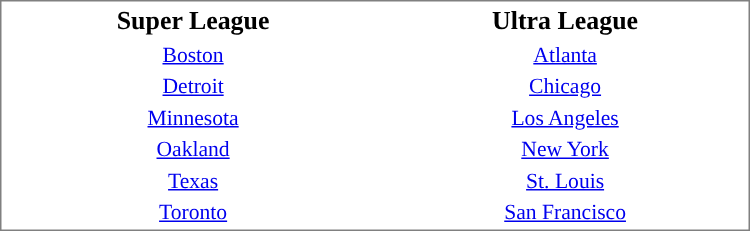<table cellpadding="10">
<tr style="text-align:left; vertical-align:top;">
<td></td>
<td><br><table cellpadding="1"  style="width:500px; font-size:90%; border:1px solid gray;">
<tr style="text-align:center; font-size:larger;">
<td><strong>Super League</strong></td>
<td><strong>Ultra League</strong></td>
</tr>
<tr style="text-align:center">
<td><a href='#'>Boston</a></td>
<td><a href='#'>Atlanta</a></td>
</tr>
<tr style="text-align:center">
<td><a href='#'>Detroit</a></td>
<td><a href='#'>Chicago</a></td>
</tr>
<tr style="text-align:center">
<td><a href='#'>Minnesota</a></td>
<td><a href='#'>Los Angeles</a></td>
</tr>
<tr style="text-align:center">
<td><a href='#'>Oakland</a></td>
<td><a href='#'>New York</a></td>
</tr>
<tr style="text-align:center">
<td><a href='#'>Texas</a></td>
<td><a href='#'>St. Louis</a></td>
</tr>
<tr style="text-align:center">
<td><a href='#'>Toronto</a></td>
<td><a href='#'>San Francisco</a></td>
</tr>
</table>
</td>
</tr>
</table>
